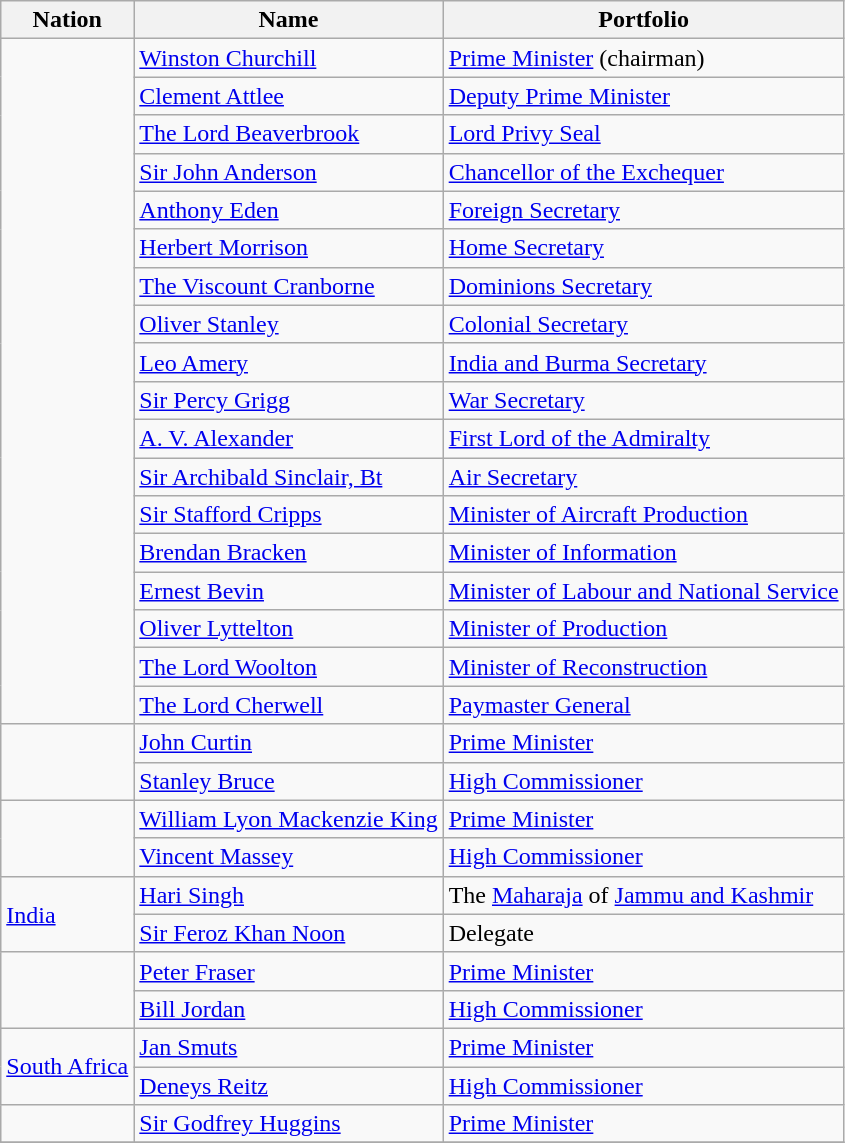<table class="wikitable">
<tr>
<th>Nation</th>
<th>Name</th>
<th>Portfolio</th>
</tr>
<tr>
<td rowspan=18></td>
<td><a href='#'>Winston Churchill</a></td>
<td><a href='#'>Prime Minister</a> (chairman)</td>
</tr>
<tr>
<td><a href='#'>Clement Attlee</a></td>
<td><a href='#'>Deputy Prime Minister</a></td>
</tr>
<tr>
<td><a href='#'>The Lord Beaverbrook</a></td>
<td><a href='#'>Lord Privy Seal</a></td>
</tr>
<tr>
<td><a href='#'>Sir John Anderson</a></td>
<td><a href='#'>Chancellor of the Exchequer</a></td>
</tr>
<tr>
<td><a href='#'>Anthony Eden</a></td>
<td><a href='#'>Foreign Secretary</a></td>
</tr>
<tr>
<td><a href='#'>Herbert Morrison</a></td>
<td><a href='#'>Home Secretary</a></td>
</tr>
<tr>
<td><a href='#'>The Viscount Cranborne</a></td>
<td><a href='#'>Dominions Secretary</a></td>
</tr>
<tr>
<td><a href='#'>Oliver Stanley</a></td>
<td><a href='#'>Colonial Secretary</a></td>
</tr>
<tr>
<td><a href='#'>Leo Amery</a></td>
<td><a href='#'>India and Burma Secretary</a></td>
</tr>
<tr>
<td><a href='#'>Sir Percy Grigg</a></td>
<td><a href='#'>War Secretary</a></td>
</tr>
<tr>
<td><a href='#'>A. V. Alexander</a></td>
<td><a href='#'>First Lord of the Admiralty</a></td>
</tr>
<tr>
<td><a href='#'>Sir Archibald Sinclair, Bt</a></td>
<td><a href='#'>Air Secretary</a></td>
</tr>
<tr>
<td><a href='#'>Sir Stafford Cripps</a></td>
<td><a href='#'>Minister of Aircraft Production</a></td>
</tr>
<tr>
<td><a href='#'>Brendan Bracken</a></td>
<td><a href='#'>Minister of Information</a></td>
</tr>
<tr>
<td><a href='#'>Ernest Bevin</a></td>
<td><a href='#'>Minister of Labour and National Service</a></td>
</tr>
<tr>
<td><a href='#'>Oliver Lyttelton</a></td>
<td><a href='#'>Minister of Production</a></td>
</tr>
<tr>
<td><a href='#'>The Lord Woolton</a></td>
<td><a href='#'>Minister of Reconstruction</a></td>
</tr>
<tr>
<td><a href='#'>The Lord Cherwell</a></td>
<td><a href='#'>Paymaster General</a></td>
</tr>
<tr>
<td rowspan=2></td>
<td><a href='#'>John Curtin</a></td>
<td><a href='#'>Prime Minister</a></td>
</tr>
<tr>
<td><a href='#'>Stanley Bruce</a></td>
<td><a href='#'>High Commissioner</a></td>
</tr>
<tr>
<td rowspan=2></td>
<td><a href='#'>William Lyon Mackenzie King</a></td>
<td><a href='#'>Prime Minister</a></td>
</tr>
<tr>
<td><a href='#'>Vincent Massey</a></td>
<td><a href='#'>High Commissioner</a></td>
</tr>
<tr>
<td rowspan=2> <a href='#'>India</a></td>
<td><a href='#'>Hari Singh</a></td>
<td>The <a href='#'>Maharaja</a> of <a href='#'>Jammu and Kashmir</a></td>
</tr>
<tr>
<td><a href='#'>Sir Feroz Khan Noon</a></td>
<td>Delegate</td>
</tr>
<tr>
<td rowspan=2></td>
<td><a href='#'>Peter Fraser</a></td>
<td><a href='#'>Prime Minister</a></td>
</tr>
<tr>
<td><a href='#'>Bill Jordan</a></td>
<td><a href='#'>High Commissioner</a></td>
</tr>
<tr>
<td rowspan=2> <a href='#'>South Africa</a></td>
<td><a href='#'>Jan Smuts</a></td>
<td><a href='#'>Prime Minister</a></td>
</tr>
<tr>
<td><a href='#'>Deneys Reitz</a></td>
<td><a href='#'>High Commissioner</a></td>
</tr>
<tr>
<td></td>
<td><a href='#'>Sir Godfrey Huggins</a></td>
<td><a href='#'>Prime Minister</a></td>
</tr>
<tr>
</tr>
</table>
